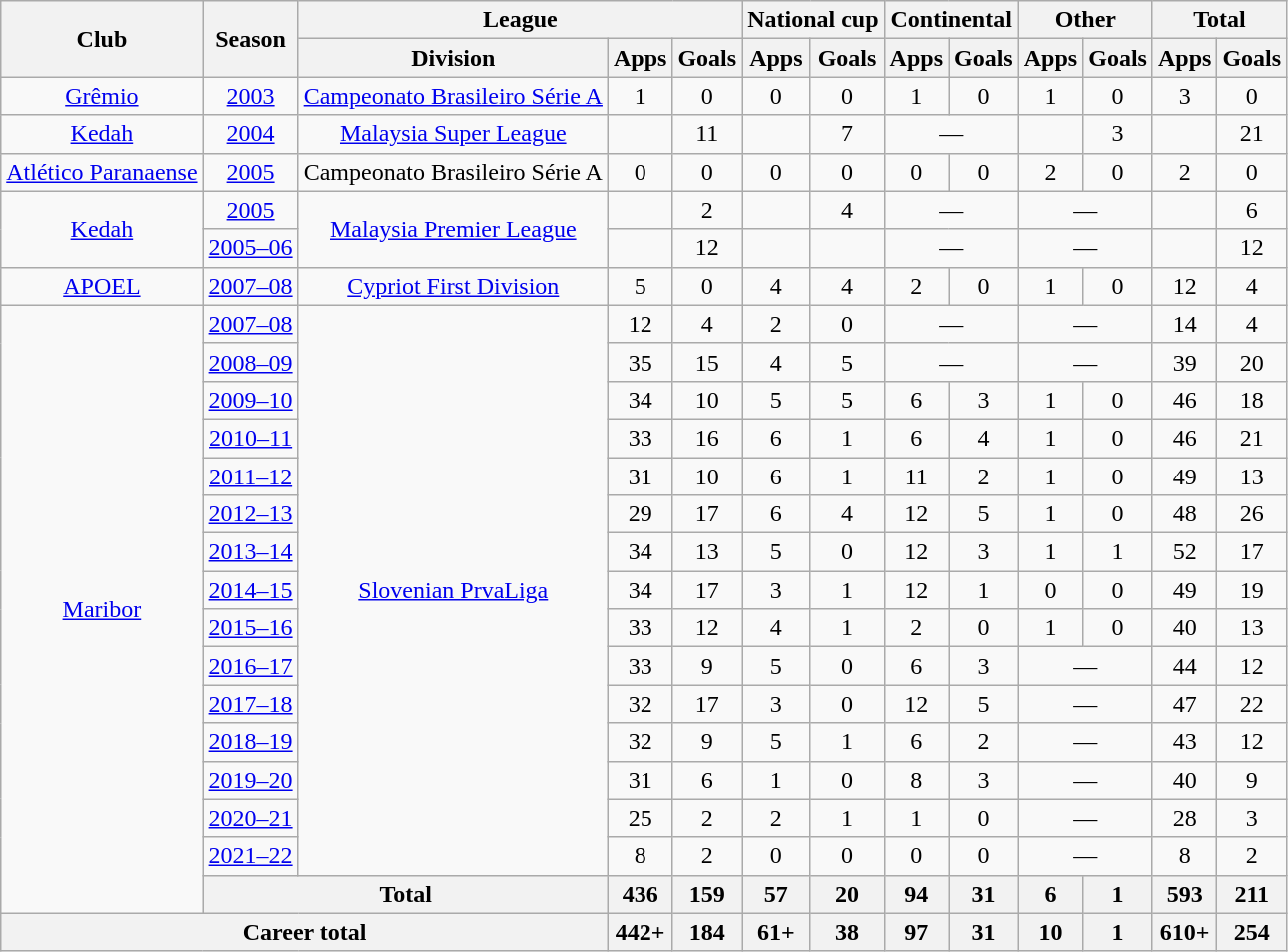<table class=wikitable style=text-align:center>
<tr>
<th rowspan=2>Club</th>
<th rowspan=2>Season</th>
<th colspan=3>League</th>
<th colspan=2>National cup</th>
<th colspan=2>Continental</th>
<th colspan=2>Other</th>
<th colspan=2>Total</th>
</tr>
<tr>
<th>Division</th>
<th>Apps</th>
<th>Goals</th>
<th>Apps</th>
<th>Goals</th>
<th>Apps</th>
<th>Goals</th>
<th>Apps</th>
<th>Goals</th>
<th>Apps</th>
<th>Goals</th>
</tr>
<tr>
<td><a href='#'>Grêmio</a></td>
<td><a href='#'>2003</a></td>
<td><a href='#'>Campeonato Brasileiro Série A</a></td>
<td>1</td>
<td>0</td>
<td>0</td>
<td>0</td>
<td>1</td>
<td>0</td>
<td>1</td>
<td>0</td>
<td>3</td>
<td>0</td>
</tr>
<tr>
<td><a href='#'>Kedah</a></td>
<td><a href='#'>2004</a></td>
<td><a href='#'>Malaysia Super League</a></td>
<td></td>
<td>11</td>
<td></td>
<td>7</td>
<td colspan="2">—</td>
<td></td>
<td>3</td>
<td></td>
<td>21</td>
</tr>
<tr>
<td><a href='#'>Atlético Paranaense</a></td>
<td><a href='#'>2005</a></td>
<td>Campeonato Brasileiro Série A</td>
<td>0</td>
<td>0</td>
<td>0</td>
<td>0</td>
<td>0</td>
<td>0</td>
<td>2</td>
<td>0</td>
<td>2</td>
<td>0</td>
</tr>
<tr>
<td rowspan="2"><a href='#'>Kedah</a></td>
<td><a href='#'>2005</a></td>
<td rowspan="2"><a href='#'>Malaysia Premier League</a></td>
<td></td>
<td>2</td>
<td></td>
<td>4</td>
<td colspan="2">—</td>
<td colspan="2">—</td>
<td></td>
<td>6</td>
</tr>
<tr>
<td><a href='#'>2005–06</a></td>
<td></td>
<td>12</td>
<td></td>
<td></td>
<td colspan="2">—</td>
<td colspan="2">—</td>
<td></td>
<td>12</td>
</tr>
<tr>
<td><a href='#'>APOEL</a></td>
<td><a href='#'>2007–08</a></td>
<td><a href='#'>Cypriot First Division</a></td>
<td>5</td>
<td>0</td>
<td>4</td>
<td>4</td>
<td>2</td>
<td>0</td>
<td>1</td>
<td>0</td>
<td>12</td>
<td>4</td>
</tr>
<tr>
<td rowspan="16"><a href='#'>Maribor</a></td>
<td><a href='#'>2007–08</a></td>
<td rowspan="15"><a href='#'>Slovenian PrvaLiga</a></td>
<td>12</td>
<td>4</td>
<td>2</td>
<td>0</td>
<td colspan="2">—</td>
<td colspan="2">—</td>
<td>14</td>
<td>4</td>
</tr>
<tr>
<td><a href='#'>2008–09</a></td>
<td>35</td>
<td>15</td>
<td>4</td>
<td>5</td>
<td colspan="2">—</td>
<td colspan="2">—</td>
<td>39</td>
<td>20</td>
</tr>
<tr>
<td><a href='#'>2009–10</a></td>
<td>34</td>
<td>10</td>
<td>5</td>
<td>5</td>
<td>6</td>
<td>3</td>
<td>1</td>
<td>0</td>
<td>46</td>
<td>18</td>
</tr>
<tr>
<td><a href='#'>2010–11</a></td>
<td>33</td>
<td>16</td>
<td>6</td>
<td>1</td>
<td>6</td>
<td>4</td>
<td>1</td>
<td>0</td>
<td>46</td>
<td>21</td>
</tr>
<tr>
<td><a href='#'>2011–12</a></td>
<td>31</td>
<td>10</td>
<td>6</td>
<td>1</td>
<td>11</td>
<td>2</td>
<td>1</td>
<td>0</td>
<td>49</td>
<td>13</td>
</tr>
<tr>
<td><a href='#'>2012–13</a></td>
<td>29</td>
<td>17</td>
<td>6</td>
<td>4</td>
<td>12</td>
<td>5</td>
<td>1</td>
<td>0</td>
<td>48</td>
<td>26</td>
</tr>
<tr>
<td><a href='#'>2013–14</a></td>
<td>34</td>
<td>13</td>
<td>5</td>
<td>0</td>
<td>12</td>
<td>3</td>
<td>1</td>
<td>1</td>
<td>52</td>
<td>17</td>
</tr>
<tr>
<td><a href='#'>2014–15</a></td>
<td>34</td>
<td>17</td>
<td>3</td>
<td>1</td>
<td>12</td>
<td>1</td>
<td>0</td>
<td>0</td>
<td>49</td>
<td>19</td>
</tr>
<tr>
<td><a href='#'>2015–16</a></td>
<td>33</td>
<td>12</td>
<td>4</td>
<td>1</td>
<td>2</td>
<td>0</td>
<td>1</td>
<td>0</td>
<td>40</td>
<td>13</td>
</tr>
<tr>
<td><a href='#'>2016–17</a></td>
<td>33</td>
<td>9</td>
<td>5</td>
<td>0</td>
<td>6</td>
<td>3</td>
<td colspan="2">—</td>
<td>44</td>
<td>12</td>
</tr>
<tr>
<td><a href='#'>2017–18</a></td>
<td>32</td>
<td>17</td>
<td>3</td>
<td>0</td>
<td>12</td>
<td>5</td>
<td colspan="2">—</td>
<td>47</td>
<td>22</td>
</tr>
<tr>
<td><a href='#'>2018–19</a></td>
<td>32</td>
<td>9</td>
<td>5</td>
<td>1</td>
<td>6</td>
<td>2</td>
<td colspan="2">—</td>
<td>43</td>
<td>12</td>
</tr>
<tr>
<td><a href='#'>2019–20</a></td>
<td>31</td>
<td>6</td>
<td>1</td>
<td>0</td>
<td>8</td>
<td>3</td>
<td colspan="2">—</td>
<td>40</td>
<td>9</td>
</tr>
<tr>
<td><a href='#'>2020–21</a></td>
<td>25</td>
<td>2</td>
<td>2</td>
<td>1</td>
<td>1</td>
<td>0</td>
<td colspan="2">—</td>
<td>28</td>
<td>3</td>
</tr>
<tr>
<td><a href='#'>2021–22</a></td>
<td>8</td>
<td>2</td>
<td>0</td>
<td>0</td>
<td>0</td>
<td>0</td>
<td colspan="2">—</td>
<td>8</td>
<td>2</td>
</tr>
<tr>
<th colspan="2">Total</th>
<th>436</th>
<th>159</th>
<th>57</th>
<th>20</th>
<th>94</th>
<th>31</th>
<th>6</th>
<th>1</th>
<th>593</th>
<th>211</th>
</tr>
<tr>
<th colspan="3">Career total</th>
<th>442+</th>
<th>184</th>
<th>61+</th>
<th>38</th>
<th>97</th>
<th>31</th>
<th>10</th>
<th>1</th>
<th>610+</th>
<th>254</th>
</tr>
</table>
